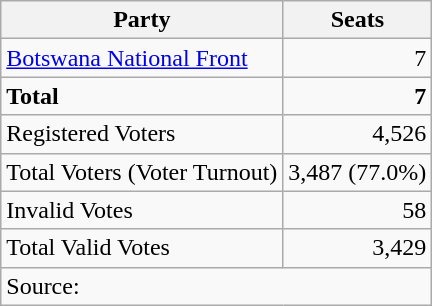<table class=wikitable style=text-align:right>
<tr>
<th>Party</th>
<th>Seats</th>
</tr>
<tr>
<td align=left><a href='#'>Botswana National Front</a></td>
<td>7</td>
</tr>
<tr>
<td align=left><strong>Total</strong></td>
<td><strong>7</strong></td>
</tr>
<tr>
<td align=left>Registered Voters</td>
<td>4,526</td>
</tr>
<tr>
<td align=left>Total Voters (Voter Turnout)</td>
<td>3,487 (77.0%)</td>
</tr>
<tr>
<td align=left>Invalid Votes</td>
<td>58</td>
</tr>
<tr>
<td align=left>Total Valid Votes</td>
<td>3,429</td>
</tr>
<tr>
<td colspan=4 align=left>Source: </td>
</tr>
</table>
